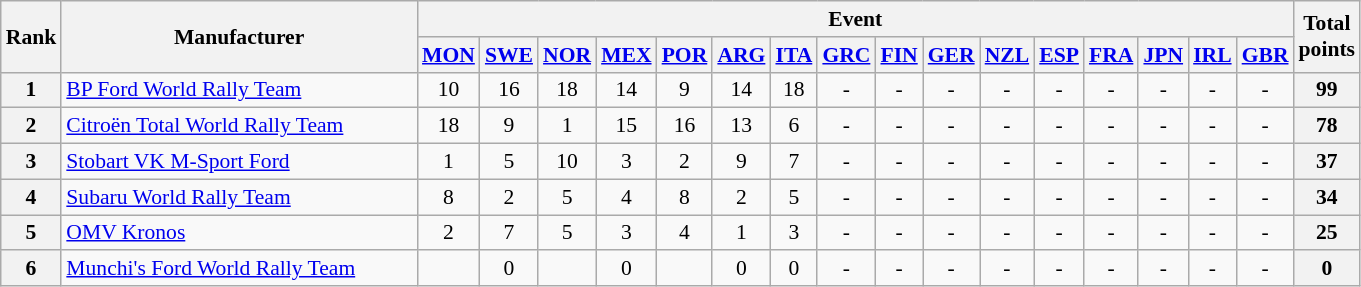<table class="wikitable" style="text-align:center; font-size:90%;">
<tr>
<th rowspan=2>Rank</th>
<th rowspan=2 style="width:16em">Manufacturer</th>
<th colspan=16>Event</th>
<th rowspan=2>Total<br>points</th>
</tr>
<tr valign="top">
<th><a href='#'>MON</a><br></th>
<th><a href='#'>SWE</a><br></th>
<th><a href='#'>NOR</a><br></th>
<th><a href='#'>MEX</a><br></th>
<th><a href='#'>POR</a><br></th>
<th><a href='#'>ARG</a><br></th>
<th><a href='#'>ITA</a><br></th>
<th><a href='#'>GRC</a><br></th>
<th><a href='#'>FIN</a><br></th>
<th><a href='#'>GER</a><br></th>
<th><a href='#'>NZL</a><br></th>
<th><a href='#'>ESP</a><br></th>
<th><a href='#'>FRA</a><br></th>
<th><a href='#'>JPN</a><br></th>
<th><a href='#'>IRL</a><br></th>
<th><a href='#'>GBR</a><br></th>
</tr>
<tr>
<th>1</th>
<td align=left><a href='#'>BP Ford World Rally Team</a></td>
<td>10</td>
<td>16</td>
<td>18</td>
<td>14</td>
<td>9</td>
<td>14</td>
<td>18</td>
<td>-</td>
<td>-</td>
<td>-</td>
<td>-</td>
<td>-</td>
<td>-</td>
<td>-</td>
<td>-</td>
<td>-</td>
<th>99</th>
</tr>
<tr>
<th>2</th>
<td align=left><a href='#'>Citroën Total World Rally Team</a></td>
<td>18</td>
<td>9</td>
<td>1</td>
<td>15</td>
<td>16</td>
<td>13</td>
<td>6</td>
<td>-</td>
<td>-</td>
<td>-</td>
<td>-</td>
<td>-</td>
<td>-</td>
<td>-</td>
<td>-</td>
<td>-</td>
<th>78</th>
</tr>
<tr>
<th>3</th>
<td align=left><a href='#'>Stobart VK M-Sport Ford</a></td>
<td>1</td>
<td>5</td>
<td>10</td>
<td>3</td>
<td>2</td>
<td>9</td>
<td>7</td>
<td>-</td>
<td>-</td>
<td>-</td>
<td>-</td>
<td>-</td>
<td>-</td>
<td>-</td>
<td>-</td>
<td>-</td>
<th>37</th>
</tr>
<tr>
<th>4</th>
<td align=left><a href='#'>Subaru World Rally Team</a></td>
<td>8</td>
<td>2</td>
<td>5</td>
<td>4</td>
<td>8</td>
<td>2</td>
<td>5</td>
<td>-</td>
<td>-</td>
<td>-</td>
<td>-</td>
<td>-</td>
<td>-</td>
<td>-</td>
<td>-</td>
<td>-</td>
<th>34</th>
</tr>
<tr>
<th>5</th>
<td align=left><a href='#'>OMV Kronos</a></td>
<td>2</td>
<td>7</td>
<td>5</td>
<td>3</td>
<td>4</td>
<td>1</td>
<td>3</td>
<td>-</td>
<td>-</td>
<td>-</td>
<td>-</td>
<td>-</td>
<td>-</td>
<td>-</td>
<td>-</td>
<td>-</td>
<th>25</th>
</tr>
<tr>
<th>6</th>
<td align="left"><a href='#'>Munchi's Ford World Rally Team</a></td>
<td></td>
<td>0</td>
<td></td>
<td>0</td>
<td></td>
<td>0</td>
<td>0</td>
<td>-</td>
<td>-</td>
<td>-</td>
<td>-</td>
<td>-</td>
<td>-</td>
<td>-</td>
<td>-</td>
<td>-</td>
<th>0</th>
</tr>
</table>
